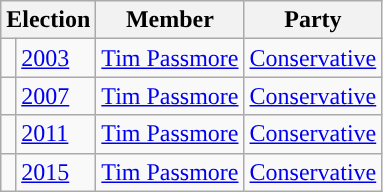<table class="wikitable">
<tr>
<th colspan="2">Election</th>
<th>Member</th>
<th>Party</th>
</tr>
<tr>
<td style="background-color: "></td>
<td><a href='#'>2003</a></td>
<td><a href='#'>Tim Passmore</a></td>
<td><a href='#'>Conservative</a></td>
</tr>
<tr>
<td style="background-color: "></td>
<td><a href='#'>2007</a></td>
<td><a href='#'>Tim Passmore</a></td>
<td><a href='#'>Conservative</a></td>
</tr>
<tr>
<td style="background-color: "></td>
<td><a href='#'>2011</a></td>
<td><a href='#'>Tim Passmore</a></td>
<td><a href='#'>Conservative</a></td>
</tr>
<tr>
<td style="background-color: "></td>
<td><a href='#'>2015</a></td>
<td><a href='#'>Tim Passmore</a></td>
<td><a href='#'>Conservative</a></td>
</tr>
</table>
